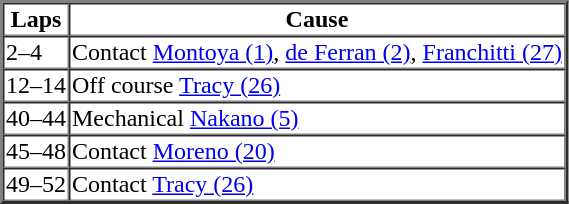<table border=2 cellspacing=0>
<tr>
<th>Laps</th>
<th>Cause</th>
</tr>
<tr>
<td>2–4</td>
<td>Contact <a href='#'>Montoya (1)</a>, <a href='#'>de Ferran (2)</a>, <a href='#'>Franchitti (27)</a></td>
</tr>
<tr>
<td>12–14</td>
<td>Off course <a href='#'>Tracy (26)</a></td>
</tr>
<tr>
<td>40–44</td>
<td>Mechanical <a href='#'>Nakano (5)</a></td>
</tr>
<tr>
<td>45–48</td>
<td>Contact <a href='#'>Moreno (20)</a></td>
</tr>
<tr>
<td>49–52</td>
<td>Contact <a href='#'>Tracy (26)</a></td>
</tr>
</table>
